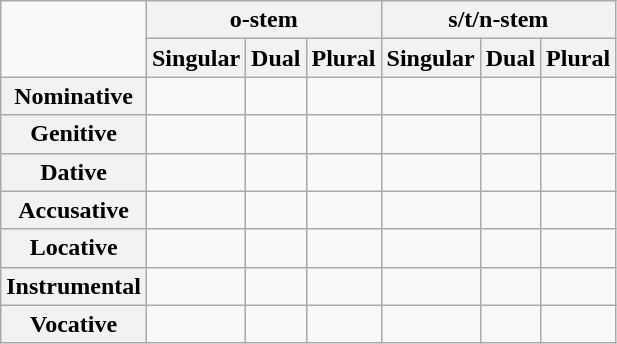<table class="wikitable">
<tr>
<td rowspan="2"></td>
<th colspan="3">o-stem</th>
<th colspan="3">s/t/n-stem</th>
</tr>
<tr>
<th>Singular</th>
<th>Dual</th>
<th>Plural</th>
<th>Singular</th>
<th>Dual</th>
<th>Plural</th>
</tr>
<tr>
<th>Nominative</th>
<td></td>
<td></td>
<td></td>
<td></td>
<td></td>
<td></td>
</tr>
<tr>
<th>Genitive</th>
<td></td>
<td></td>
<td></td>
<td></td>
<td></td>
<td></td>
</tr>
<tr>
<th>Dative</th>
<td></td>
<td></td>
<td></td>
<td></td>
<td></td>
<td></td>
</tr>
<tr>
<th>Accusative</th>
<td></td>
<td></td>
<td></td>
<td></td>
<td></td>
<td></td>
</tr>
<tr>
<th>Locative</th>
<td></td>
<td></td>
<td></td>
<td></td>
<td></td>
<td></td>
</tr>
<tr>
<th>Instrumental</th>
<td></td>
<td></td>
<td></td>
<td></td>
<td></td>
<td></td>
</tr>
<tr>
<th>Vocative</th>
<td></td>
<td></td>
<td></td>
<td></td>
<td></td>
<td></td>
</tr>
</table>
